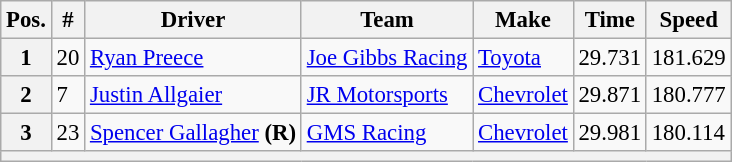<table class="wikitable" style="font-size:95%">
<tr>
<th>Pos.</th>
<th>#</th>
<th>Driver</th>
<th>Team</th>
<th>Make</th>
<th>Time</th>
<th>Speed</th>
</tr>
<tr>
<th>1</th>
<td>20</td>
<td><a href='#'>Ryan Preece</a></td>
<td><a href='#'>Joe Gibbs Racing</a></td>
<td><a href='#'>Toyota</a></td>
<td>29.731</td>
<td>181.629</td>
</tr>
<tr>
<th>2</th>
<td>7</td>
<td><a href='#'>Justin Allgaier</a></td>
<td><a href='#'>JR Motorsports</a></td>
<td><a href='#'>Chevrolet</a></td>
<td>29.871</td>
<td>180.777</td>
</tr>
<tr>
<th>3</th>
<td>23</td>
<td><a href='#'>Spencer Gallagher</a> <strong>(R)</strong></td>
<td><a href='#'>GMS Racing</a></td>
<td><a href='#'>Chevrolet</a></td>
<td>29.981</td>
<td>180.114</td>
</tr>
<tr>
<th colspan="7"></th>
</tr>
</table>
